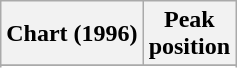<table class="wikitable sortable plainrowheaders">
<tr>
<th>Chart (1996)</th>
<th>Peak<br>position</th>
</tr>
<tr>
</tr>
<tr>
</tr>
<tr>
</tr>
</table>
